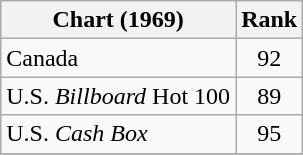<table class="wikitable sortable">
<tr>
<th>Chart (1969)</th>
<th style="text-align:center;">Rank</th>
</tr>
<tr>
<td>Canada </td>
<td style="text-align:center;">92</td>
</tr>
<tr>
<td>U.S. <em>Billboard</em> Hot 100</td>
<td style="text-align:center;">89</td>
</tr>
<tr>
<td>U.S. <em>Cash Box</em> </td>
<td style="text-align:center;">95</td>
</tr>
<tr>
</tr>
</table>
